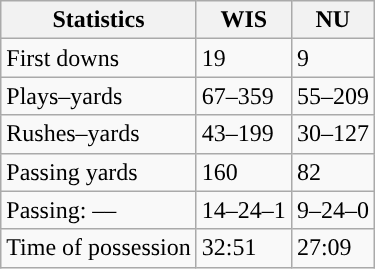<table class="wikitable" style="float:left">
<tr>
<th>Statistics</th>
<th>WIS</th>
<th>NU</th>
</tr>
<tr>
<td>First downs</td>
<td>19</td>
<td>9</td>
</tr>
<tr>
<td>Plays–yards</td>
<td>67–359</td>
<td>55–209</td>
</tr>
<tr>
<td>Rushes–yards</td>
<td>43–199</td>
<td>30–127</td>
</tr>
<tr>
<td>Passing yards</td>
<td>160</td>
<td>82</td>
</tr>
<tr>
<td>Passing: ––</td>
<td>14–24–1</td>
<td>9–24–0</td>
</tr>
<tr>
<td>Time of possession</td>
<td>32:51</td>
<td>27:09</td>
</tr>
</table>
